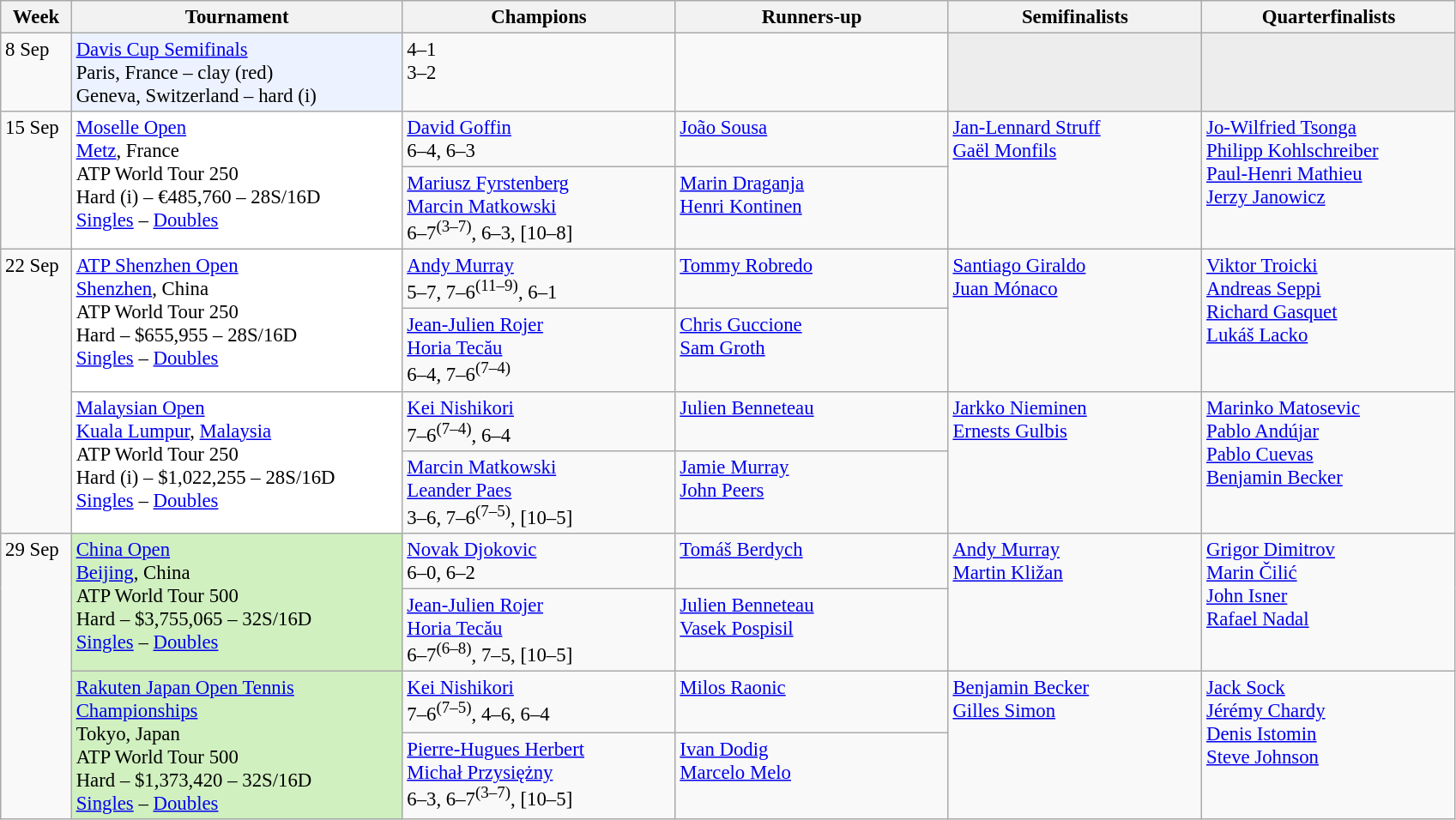<table class=wikitable style=font-size:95%>
<tr>
<th style="width:48px;">Week</th>
<th style="width:250px;">Tournament</th>
<th style="width:205px;">Champions</th>
<th style="width:205px;">Runners-up</th>
<th style="width:190px;">Semifinalists</th>
<th style="width:190px;">Quarterfinalists</th>
</tr>
<tr valign=top>
<td>8 Sep</td>
<td bgcolor=#ECF2FF><a href='#'>Davis Cup Semifinals</a><br>Paris, France – clay (red)<br>Geneva, Switzerland – hard (i)</td>
<td> 4–1<br> 3–2</td>
<td><br></td>
<td bgcolor=#ededed></td>
<td bgcolor=#ededed></td>
</tr>
<tr valign=top>
<td rowspan=2>15 Sep</td>
<td bgcolor=#ffffff rowspan=2><a href='#'>Moselle Open</a><br> <a href='#'>Metz</a>, France<br>ATP World Tour 250<br>Hard (i) – €485,760 – 28S/16D<br> <a href='#'>Singles</a> – <a href='#'>Doubles</a></td>
<td> <a href='#'>David Goffin</a> <br> 6–4, 6–3</td>
<td> <a href='#'>João Sousa</a></td>
<td rowspan=2> <a href='#'>Jan-Lennard Struff</a><br> <a href='#'>Gaël Monfils</a></td>
<td rowspan=2> <a href='#'>Jo-Wilfried Tsonga</a> <br> <a href='#'>Philipp Kohlschreiber</a> <br>  <a href='#'>Paul-Henri Mathieu</a> <br> <a href='#'>Jerzy Janowicz</a></td>
</tr>
<tr valign=top>
<td> <a href='#'>Mariusz Fyrstenberg</a> <br>  <a href='#'>Marcin Matkowski</a> <br> 6–7<sup>(3–7)</sup>, 6–3, [10–8]</td>
<td> <a href='#'>Marin Draganja</a> <br>  <a href='#'>Henri Kontinen</a></td>
</tr>
<tr valign=top>
<td rowspan=4>22 Sep</td>
<td bgcolor=#ffffff rowspan=2><a href='#'>ATP Shenzhen Open</a><br> <a href='#'>Shenzhen</a>, China<br>ATP World Tour 250<br>Hard – $655,955 – 28S/16D<br><a href='#'>Singles</a> – <a href='#'>Doubles</a></td>
<td> <a href='#'>Andy Murray</a><br>5–7, 7–6<sup>(11–9)</sup>, 6–1</td>
<td> <a href='#'>Tommy Robredo</a></td>
<td rowspan=2> <a href='#'>Santiago Giraldo</a> <br> <a href='#'>Juan Mónaco</a></td>
<td rowspan=2> <a href='#'>Viktor Troicki</a> <br> <a href='#'>Andreas Seppi</a><br> <a href='#'>Richard Gasquet</a><br> <a href='#'>Lukáš Lacko</a></td>
</tr>
<tr valign=top>
<td> <a href='#'>Jean-Julien Rojer</a><br> <a href='#'>Horia Tecău</a><br>6–4, 7–6<sup>(7–4)</sup></td>
<td> <a href='#'>Chris Guccione</a><br> <a href='#'>Sam Groth</a></td>
</tr>
<tr valign=top>
<td bgcolor=#ffffff rowspan=2><a href='#'>Malaysian Open</a><br> <a href='#'>Kuala Lumpur</a>, <a href='#'>Malaysia</a><br>ATP World Tour 250<br>Hard (i) – $1,022,255 – 28S/16D<br><a href='#'>Singles</a> – <a href='#'>Doubles</a></td>
<td> <a href='#'>Kei Nishikori</a><br>7–6<sup>(7–4)</sup>, 6–4</td>
<td> <a href='#'>Julien Benneteau</a></td>
<td rowspan=2> <a href='#'>Jarkko Nieminen</a><br> <a href='#'>Ernests Gulbis</a> <br></td>
<td rowspan=2> <a href='#'>Marinko Matosevic</a><br> <a href='#'>Pablo Andújar</a><br>  <a href='#'>Pablo Cuevas</a> <br> <a href='#'>Benjamin Becker</a></td>
</tr>
<tr valign=top>
<td> <a href='#'>Marcin Matkowski</a><br> <a href='#'>Leander Paes</a><br>3–6, 7–6<sup>(7–5)</sup>, [10–5]</td>
<td> <a href='#'>Jamie Murray</a><br> <a href='#'>John Peers</a></td>
</tr>
<tr valign=top>
<td rowspan=4>29 Sep</td>
<td bgcolor=#d0f0c0 rowspan=2><a href='#'>China Open</a><br> <a href='#'>Beijing</a>, China<br>ATP World Tour 500<br>Hard – $3,755,065 – 32S/16D<br><a href='#'>Singles</a> – <a href='#'>Doubles</a></td>
<td> <a href='#'>Novak Djokovic</a><br>6–0, 6–2</td>
<td> <a href='#'>Tomáš Berdych</a></td>
<td rowspan=2> <a href='#'>Andy Murray</a><br> <a href='#'>Martin Kližan</a></td>
<td rowspan=2> <a href='#'>Grigor Dimitrov</a><br> <a href='#'>Marin Čilić</a><br>  <a href='#'>John Isner</a><br> <a href='#'>Rafael Nadal</a></td>
</tr>
<tr valign=top>
<td> <a href='#'>Jean-Julien Rojer</a><br> <a href='#'>Horia Tecău</a><br>6–7<sup>(6–8)</sup>, 7–5, [10–5]</td>
<td> <a href='#'>Julien Benneteau</a><br> <a href='#'>Vasek Pospisil</a></td>
</tr>
<tr valign=top>
<td bgcolor=#d0f0c0 rowspan=2><a href='#'>Rakuten Japan Open Tennis Championships</a><br> Tokyo, Japan<br>ATP World Tour 500<br>Hard – $1,373,420 – 32S/16D<br><a href='#'>Singles</a> – <a href='#'>Doubles</a></td>
<td> <a href='#'>Kei Nishikori</a><br>7–6<sup>(7–5)</sup>, 4–6, 6–4</td>
<td> <a href='#'>Milos Raonic</a></td>
<td rowspan=2> <a href='#'>Benjamin Becker</a><br> <a href='#'>Gilles Simon</a></td>
<td rowspan=2> <a href='#'>Jack Sock</a><br> <a href='#'>Jérémy Chardy</a><br> <a href='#'>Denis Istomin</a><br> <a href='#'>Steve Johnson</a></td>
</tr>
<tr valign=top>
<td> <a href='#'>Pierre-Hugues Herbert</a><br> <a href='#'>Michał Przysiężny</a><br>6–3, 6–7<sup>(3–7)</sup>, [10–5]</td>
<td> <a href='#'>Ivan Dodig</a><br> <a href='#'>Marcelo Melo</a></td>
</tr>
</table>
